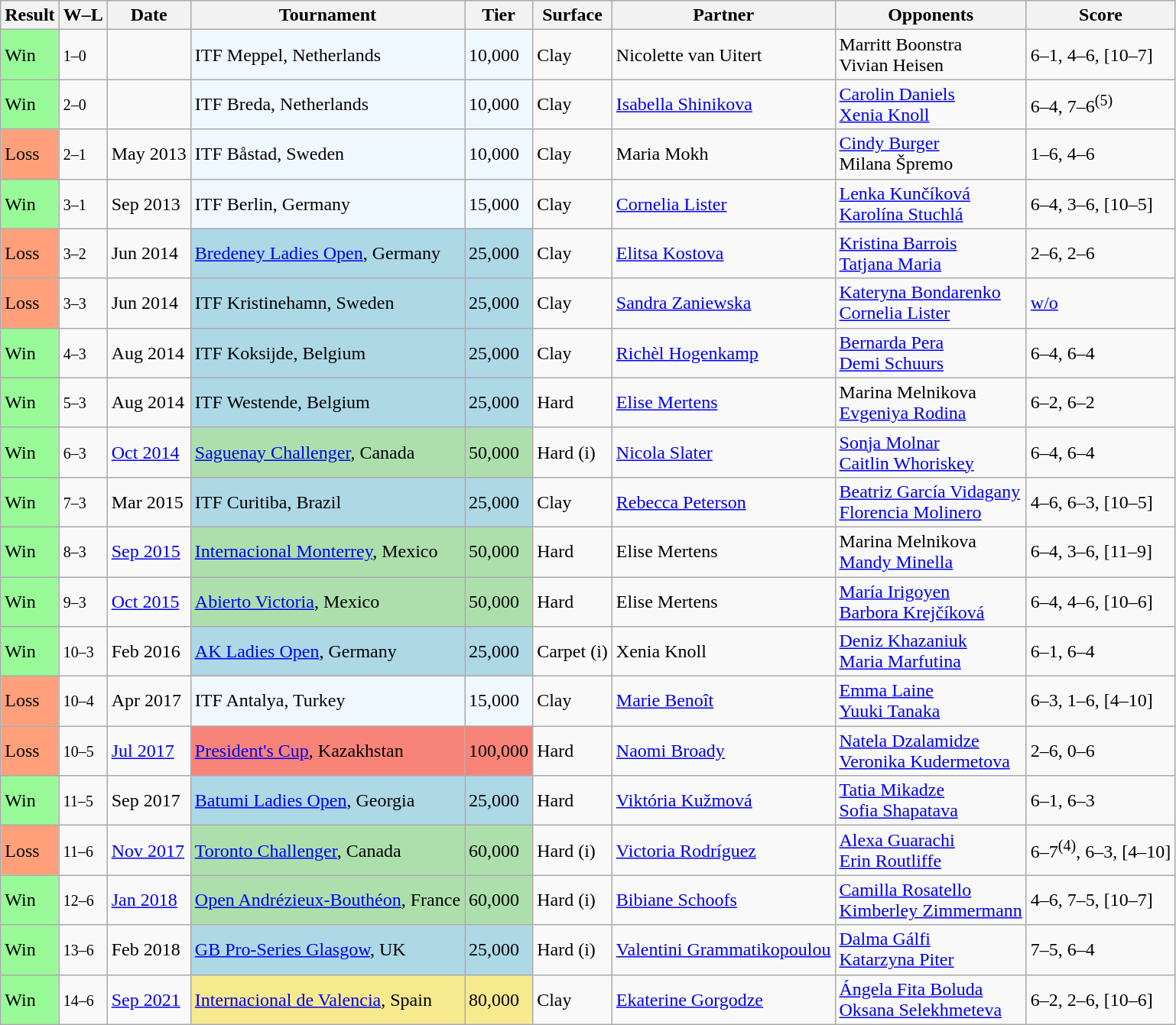<table class="sortable wikitable">
<tr>
<th>Result</th>
<th class="unsortable">W–L</th>
<th>Date</th>
<th>Tournament</th>
<th>Tier</th>
<th>Surface</th>
<th>Partner</th>
<th>Opponents</th>
<th class="unsortable">Score</th>
</tr>
<tr>
<td bgcolor="98FB98">Win</td>
<td><small>1–0</small></td>
<td></td>
<td style="background:#f0f8ff;">ITF Meppel, Netherlands</td>
<td style="background:#f0f8ff;">10,000</td>
<td>Clay</td>
<td> Nicolette van Uitert</td>
<td> Marritt Boonstra <br>  Vivian Heisen</td>
<td>6–1, 4–6, [10–7]</td>
</tr>
<tr>
<td bgcolor="98FB98">Win</td>
<td><small>2–0</small></td>
<td></td>
<td style="background:#f0f8ff;">ITF Breda, Netherlands</td>
<td style="background:#f0f8ff;">10,000</td>
<td>Clay</td>
<td> <a href='#'>Isabella Shinikova</a></td>
<td> <a href='#'>Carolin Daniels</a> <br>  <a href='#'>Xenia Knoll</a></td>
<td>6–4, 7–6<sup>(5)</sup></td>
</tr>
<tr>
<td bgcolor="FFA07A">Loss</td>
<td><small>2–1</small></td>
<td>May 2013</td>
<td style="background:#f0f8ff;">ITF Båstad, Sweden</td>
<td style="background:#f0f8ff;">10,000</td>
<td>Clay</td>
<td> Maria Mokh</td>
<td> <a href='#'>Cindy Burger</a> <br>  Milana Špremo</td>
<td>1–6, 4–6</td>
</tr>
<tr>
<td bgcolor="98FB98">Win</td>
<td><small>3–1</small></td>
<td>Sep 2013</td>
<td style="background:#f0f8ff;">ITF Berlin, Germany</td>
<td style="background:#f0f8ff;">15,000</td>
<td>Clay</td>
<td> <a href='#'>Cornelia Lister</a></td>
<td> <a href='#'>Lenka Kunčíková</a> <br>  <a href='#'>Karolína Stuchlá</a></td>
<td>6–4, 3–6, [10–5]</td>
</tr>
<tr>
<td bgcolor="FFA07A">Loss</td>
<td><small>3–2</small></td>
<td>Jun 2014</td>
<td bgcolor="lightblue"><a href='#'>Bredeney Ladies Open</a>, Germany</td>
<td bgcolor="lightblue">25,000</td>
<td>Clay</td>
<td> <a href='#'>Elitsa Kostova</a></td>
<td> <a href='#'>Kristina Barrois</a> <br>  <a href='#'>Tatjana Maria</a></td>
<td>2–6, 2–6</td>
</tr>
<tr>
<td bgcolor="FFA07A">Loss</td>
<td><small>3–3</small></td>
<td>Jun 2014</td>
<td bgcolor="lightblue">ITF Kristinehamn, Sweden</td>
<td bgcolor="lightblue">25,000</td>
<td>Clay</td>
<td> <a href='#'>Sandra Zaniewska</a></td>
<td> <a href='#'>Kateryna Bondarenko</a> <br>  <a href='#'>Cornelia Lister</a></td>
<td><a href='#'>w/o</a></td>
</tr>
<tr>
<td bgcolor="98FB98">Win</td>
<td><small>4–3</small></td>
<td>Aug 2014</td>
<td bgcolor="lightblue">ITF Koksijde, Belgium</td>
<td bgcolor="lightblue">25,000</td>
<td>Clay</td>
<td> <a href='#'>Richèl Hogenkamp</a></td>
<td> <a href='#'>Bernarda Pera</a> <br>  <a href='#'>Demi Schuurs</a></td>
<td>6–4, 6–4</td>
</tr>
<tr>
<td bgcolor="98FB98">Win</td>
<td><small>5–3</small></td>
<td>Aug 2014</td>
<td bgcolor="lightblue">ITF Westende, Belgium</td>
<td bgcolor="lightblue">25,000</td>
<td>Hard</td>
<td> <a href='#'>Elise Mertens</a></td>
<td> Marina Melnikova <br>  <a href='#'>Evgeniya Rodina</a></td>
<td>6–2, 6–2</td>
</tr>
<tr>
<td bgcolor="98FB98">Win</td>
<td><small>6–3</small></td>
<td><a href='#'>Oct 2014</a></td>
<td style="background:#addfad;"><a href='#'>Saguenay Challenger</a>, Canada</td>
<td style="background:#addfad;">50,000</td>
<td>Hard (i)</td>
<td> <a href='#'>Nicola Slater</a></td>
<td> <a href='#'>Sonja Molnar</a> <br>  <a href='#'>Caitlin Whoriskey</a></td>
<td>6–4, 6–4</td>
</tr>
<tr>
<td bgcolor="98FB98">Win</td>
<td><small>7–3</small></td>
<td>Mar 2015</td>
<td bgcolor="lightblue">ITF Curitiba, Brazil</td>
<td bgcolor="lightblue">25,000</td>
<td>Clay</td>
<td> <a href='#'>Rebecca Peterson</a></td>
<td> <a href='#'>Beatriz García Vidagany</a> <br>  <a href='#'>Florencia Molinero</a></td>
<td>4–6, 6–3, [10–5]</td>
</tr>
<tr>
<td bgcolor="98FB98">Win</td>
<td><small>8–3</small></td>
<td><a href='#'>Sep 2015</a></td>
<td style="background:#addfad;"><a href='#'>Internacional Monterrey</a>, Mexico</td>
<td style="background:#addfad;">50,000</td>
<td>Hard</td>
<td> Elise Mertens</td>
<td> Marina Melnikova <br>  <a href='#'>Mandy Minella</a></td>
<td>6–4, 3–6, [11–9]</td>
</tr>
<tr>
<td bgcolor="98FB98">Win</td>
<td><small>9–3</small></td>
<td><a href='#'>Oct 2015</a></td>
<td style="background:#addfad;"><a href='#'>Abierto Victoria</a>, Mexico</td>
<td style="background:#addfad;">50,000</td>
<td>Hard</td>
<td> Elise Mertens</td>
<td> <a href='#'>María Irigoyen</a> <br>  <a href='#'>Barbora Krejčíková</a></td>
<td>6–4, 4–6, [10–6]</td>
</tr>
<tr>
<td bgcolor="98FB98">Win</td>
<td><small>10–3</small></td>
<td>Feb 2016</td>
<td style="background:lightblue;"><a href='#'>AK Ladies Open</a>, Germany</td>
<td style="background:lightblue;">25,000</td>
<td>Carpet (i)</td>
<td> Xenia Knoll</td>
<td> <a href='#'>Deniz Khazaniuk</a> <br>  <a href='#'>Maria Marfutina</a></td>
<td>6–1, 6–4</td>
</tr>
<tr>
<td style="background:#ffa07a;">Loss</td>
<td><small>10–4</small></td>
<td>Apr 2017</td>
<td bgcolor="#f0f8ff">ITF Antalya, Turkey</td>
<td bgcolor="#f0f8ff">15,000</td>
<td>Clay</td>
<td> <a href='#'>Marie Benoît</a></td>
<td> <a href='#'>Emma Laine</a> <br>  <a href='#'>Yuuki Tanaka</a></td>
<td>6–3, 1–6, [4–10]</td>
</tr>
<tr>
<td bgcolor="FFA07A">Loss</td>
<td><small>10–5</small></td>
<td><a href='#'>Jul 2017</a></td>
<td style="background:#f88379;"><a href='#'>President's Cup</a>, Kazakhstan</td>
<td style="background:#f88379;">100,000</td>
<td>Hard</td>
<td> <a href='#'>Naomi Broady</a></td>
<td> <a href='#'>Natela Dzalamidze</a> <br>  <a href='#'>Veronika Kudermetova</a></td>
<td>2–6, 0–6</td>
</tr>
<tr>
<td style="background:#98fb98;">Win</td>
<td><small>11–5</small></td>
<td>Sep 2017</td>
<td style="background:lightblue;"><a href='#'>Batumi Ladies Open</a>, Georgia</td>
<td style="background:lightblue;">25,000</td>
<td>Hard</td>
<td> <a href='#'>Viktória Kužmová</a></td>
<td> <a href='#'>Tatia Mikadze</a> <br>  <a href='#'>Sofia Shapatava</a></td>
<td>6–1, 6–3</td>
</tr>
<tr>
<td style="background:#ffa07a;">Loss</td>
<td><small>11–6</small></td>
<td><a href='#'>Nov 2017</a></td>
<td style="background:#addfad;"><a href='#'>Toronto Challenger</a>, Canada</td>
<td style="background:#addfad;">60,000</td>
<td>Hard (i)</td>
<td> <a href='#'>Victoria Rodríguez</a></td>
<td> <a href='#'>Alexa Guarachi</a> <br>  <a href='#'>Erin Routliffe</a></td>
<td>6–7<sup>(4)</sup>, 6–3, [4–10]</td>
</tr>
<tr>
<td style="background:#98fb98;">Win</td>
<td><small>12–6</small></td>
<td><a href='#'>Jan 2018</a></td>
<td style="background:#addfad;"><a href='#'>Open Andrézieux-Bouthéon</a>, France</td>
<td style="background:#addfad;">60,000</td>
<td>Hard (i)</td>
<td> <a href='#'>Bibiane Schoofs</a></td>
<td> <a href='#'>Camilla Rosatello</a> <br>  <a href='#'>Kimberley Zimmermann</a></td>
<td>4–6, 7–5, [10–7]</td>
</tr>
<tr>
<td style="background:#98fb98;">Win</td>
<td><small>13–6</small></td>
<td>Feb 2018</td>
<td style="background:lightblue;"><a href='#'>GB Pro-Series Glasgow</a>, UK</td>
<td style="background:lightblue;">25,000</td>
<td>Hard (i)</td>
<td> <a href='#'>Valentini Grammatikopoulou</a></td>
<td> <a href='#'>Dalma Gálfi</a> <br>  <a href='#'>Katarzyna Piter</a></td>
<td>7–5, 6–4</td>
</tr>
<tr>
<td style="background:#98fb98;">Win</td>
<td><small>14–6</small></td>
<td><a href='#'>Sep 2021</a></td>
<td style="background:#f7e98e;"><a href='#'>Internacional de Valencia</a>, Spain</td>
<td style="background:#f7e98e;">80,000</td>
<td>Clay</td>
<td> <a href='#'>Ekaterine Gorgodze</a></td>
<td> <a href='#'>Ángela Fita Boluda</a> <br>  <a href='#'>Oksana Selekhmeteva</a></td>
<td>6–2, 2–6, [10–6]</td>
</tr>
</table>
